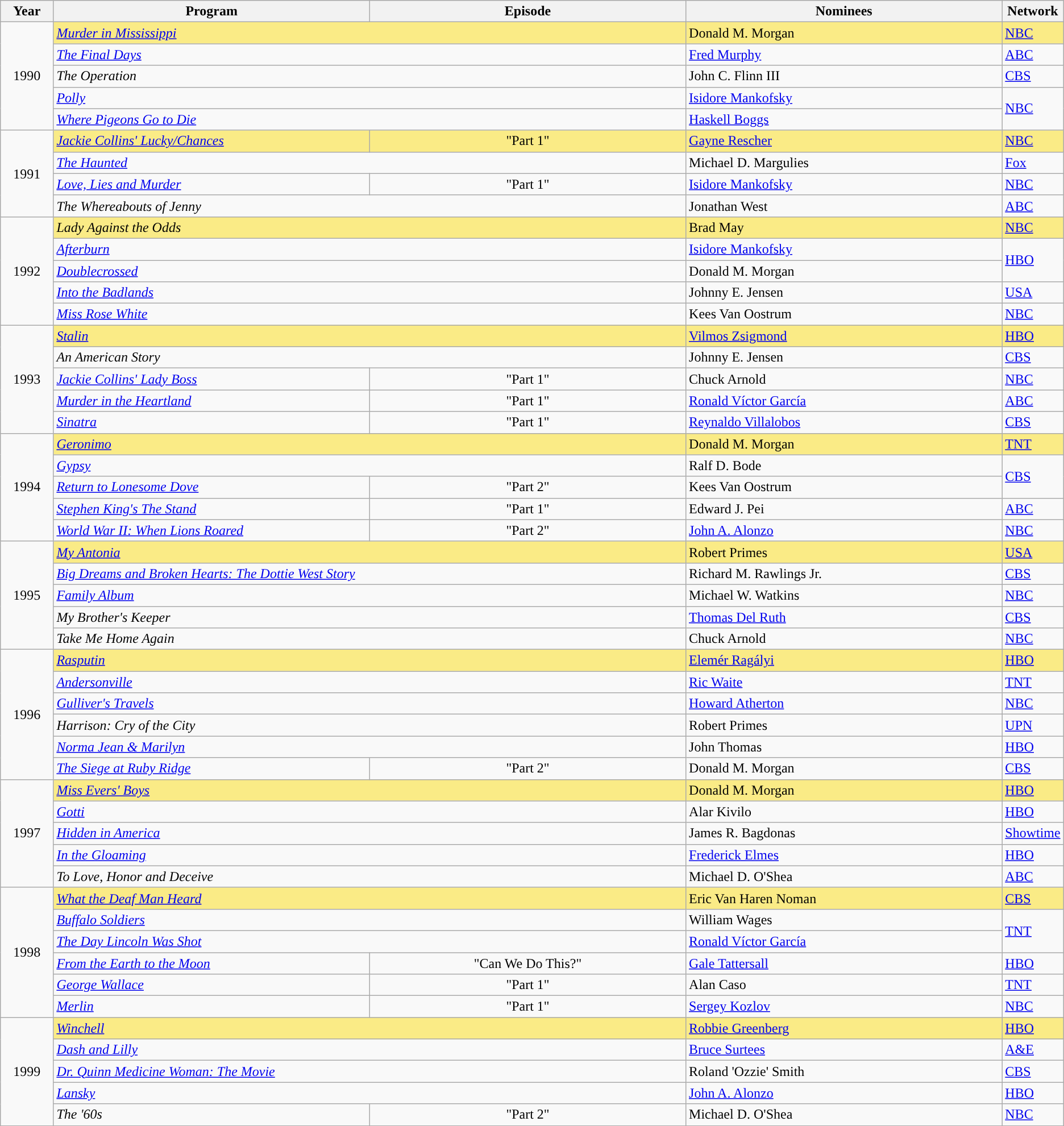<table class="wikitable">
<tr>
<th width="5%">Year</th>
<th width="30%">Program</th>
<th width="30%">Episode</th>
<th width="30%">Nominees</th>
<th width="5%">Network</th>
</tr>
<tr>
<td rowspan="5" style="text-align:center;">1990<br></td>
<td style="background:#FAEB86;" colspan=2><em><a href='#'>Murder in Mississippi</a></em></td>
<td style="background:#FAEB86;">Donald M. Morgan</td>
<td style="background:#FAEB86;"><a href='#'>NBC</a></td>
</tr>
<tr>
<td colspan=2><em><a href='#'>The Final Days</a></em></td>
<td><a href='#'>Fred Murphy</a></td>
<td><a href='#'>ABC</a></td>
</tr>
<tr>
<td colspan=2><em>The Operation</em></td>
<td>John C. Flinn III</td>
<td><a href='#'>CBS</a></td>
</tr>
<tr>
<td colspan=2><em><a href='#'>Polly</a></em></td>
<td><a href='#'>Isidore Mankofsky</a></td>
<td rowspan=2><a href='#'>NBC</a></td>
</tr>
<tr>
<td colspan=2><em><a href='#'>Where Pigeons Go to Die</a></em></td>
<td><a href='#'>Haskell Boggs</a></td>
</tr>
<tr>
<td rowspan="4" style="text-align:center;">1991<br></td>
<td style="background:#FAEB86;"><em><a href='#'>Jackie Collins' Lucky/Chances</a></em></td>
<td style="background:#FAEB86;" align=center>"Part 1"</td>
<td style="background:#FAEB86;"><a href='#'>Gayne Rescher</a></td>
<td style="background:#FAEB86;"><a href='#'>NBC</a></td>
</tr>
<tr>
<td colspan=2><em><a href='#'>The Haunted</a></em></td>
<td>Michael D. Margulies</td>
<td><a href='#'>Fox</a></td>
</tr>
<tr>
<td><em><a href='#'>Love, Lies and Murder</a></em></td>
<td align=center>"Part 1"</td>
<td><a href='#'>Isidore Mankofsky</a></td>
<td><a href='#'>NBC</a></td>
</tr>
<tr>
<td colspan=2><em>The Whereabouts of Jenny</em></td>
<td>Jonathan West</td>
<td><a href='#'>ABC</a></td>
</tr>
<tr>
<td rowspan="5" style="text-align:center;">1992<br></td>
<td style="background:#FAEB86;" colspan=2><em>Lady Against the Odds</em></td>
<td style="background:#FAEB86;">Brad May</td>
<td style="background:#FAEB86;"><a href='#'>NBC</a></td>
</tr>
<tr>
<td colspan=2><em><a href='#'>Afterburn</a></em></td>
<td><a href='#'>Isidore Mankofsky</a></td>
<td rowspan=2><a href='#'>HBO</a></td>
</tr>
<tr>
<td colspan=2><em><a href='#'>Doublecrossed</a></em></td>
<td>Donald M. Morgan</td>
</tr>
<tr>
<td colspan=2><em><a href='#'>Into the Badlands</a></em></td>
<td>Johnny E. Jensen</td>
<td><a href='#'>USA</a></td>
</tr>
<tr>
<td colspan=2><em><a href='#'>Miss Rose White</a></em></td>
<td>Kees Van Oostrum</td>
<td><a href='#'>NBC</a></td>
</tr>
<tr>
<td rowspan="5" style="text-align:center;">1993<br></td>
<td style="background:#FAEB86;" colspan=2><em><a href='#'>Stalin</a></em></td>
<td style="background:#FAEB86;"><a href='#'>Vilmos Zsigmond</a></td>
<td style="background:#FAEB86;"><a href='#'>HBO</a></td>
</tr>
<tr>
<td colspan=2><em>An American Story</em></td>
<td>Johnny E. Jensen</td>
<td><a href='#'>CBS</a></td>
</tr>
<tr>
<td><em><a href='#'>Jackie Collins' Lady Boss</a></em></td>
<td align=center>"Part 1"</td>
<td>Chuck Arnold</td>
<td><a href='#'>NBC</a></td>
</tr>
<tr>
<td><em><a href='#'>Murder in the Heartland</a></em></td>
<td align=center>"Part 1"</td>
<td><a href='#'>Ronald Víctor García</a></td>
<td><a href='#'>ABC</a></td>
</tr>
<tr>
<td><em><a href='#'>Sinatra</a></em></td>
<td align=center>"Part 1"</td>
<td><a href='#'>Reynaldo Villalobos</a></td>
<td><a href='#'>CBS</a></td>
</tr>
<tr>
<td rowspan="5" style="text-align:center;">1994<br></td>
<td style="background:#FAEB86;" colspan=2><em><a href='#'>Geronimo</a></em></td>
<td style="background:#FAEB86;">Donald M. Morgan</td>
<td style="background:#FAEB86;"><a href='#'>TNT</a></td>
</tr>
<tr>
<td colspan=2><em><a href='#'>Gypsy</a></em></td>
<td>Ralf D. Bode</td>
<td rowspan=2><a href='#'>CBS</a></td>
</tr>
<tr>
<td><em><a href='#'>Return to Lonesome Dove</a></em></td>
<td align=center>"Part 2"</td>
<td>Kees Van Oostrum</td>
</tr>
<tr>
<td><em><a href='#'>Stephen King's The Stand</a></em></td>
<td align=center>"Part 1"</td>
<td>Edward J. Pei</td>
<td><a href='#'>ABC</a></td>
</tr>
<tr>
<td><em><a href='#'>World War II: When Lions Roared</a></em></td>
<td align=center>"Part 2"</td>
<td><a href='#'>John A. Alonzo</a></td>
<td><a href='#'>NBC</a></td>
</tr>
<tr>
<td rowspan="5" style="text-align:center;">1995<br></td>
<td style="background:#FAEB86;" colspan=2><em><a href='#'>My Antonia</a></em></td>
<td style="background:#FAEB86;">Robert Primes</td>
<td style="background:#FAEB86;"><a href='#'>USA</a></td>
</tr>
<tr>
<td colspan=2><em><a href='#'>Big Dreams and Broken Hearts: The Dottie West Story</a></em></td>
<td>Richard M. Rawlings Jr.</td>
<td><a href='#'>CBS</a></td>
</tr>
<tr>
<td colspan=2><em><a href='#'>Family Album</a></em></td>
<td>Michael W. Watkins</td>
<td><a href='#'>NBC</a></td>
</tr>
<tr>
<td colspan=2><em>My Brother's Keeper</em></td>
<td><a href='#'>Thomas Del Ruth</a></td>
<td><a href='#'>CBS</a></td>
</tr>
<tr>
<td colspan=2><em>Take Me Home Again</em></td>
<td>Chuck Arnold</td>
<td><a href='#'>NBC</a></td>
</tr>
<tr>
<td rowspan="6" style="text-align:center;">1996<br></td>
<td style="background:#FAEB86;" colspan=2><em><a href='#'>Rasputin</a></em></td>
<td style="background:#FAEB86;"><a href='#'>Elemér Ragályi</a></td>
<td style="background:#FAEB86;"><a href='#'>HBO</a></td>
</tr>
<tr>
<td colspan=2><em><a href='#'>Andersonville</a></em></td>
<td><a href='#'>Ric Waite</a></td>
<td><a href='#'>TNT</a></td>
</tr>
<tr>
<td colspan=2><em><a href='#'>Gulliver's Travels</a></em></td>
<td><a href='#'>Howard Atherton</a></td>
<td><a href='#'>NBC</a></td>
</tr>
<tr>
<td colspan=2><em>Harrison: Cry of the City</em></td>
<td>Robert Primes</td>
<td><a href='#'>UPN</a></td>
</tr>
<tr>
<td colspan=2><em><a href='#'>Norma Jean & Marilyn</a></em></td>
<td>John Thomas</td>
<td><a href='#'>HBO</a></td>
</tr>
<tr>
<td><em><a href='#'>The Siege at Ruby Ridge</a></em></td>
<td align=center>"Part 2"</td>
<td>Donald M. Morgan</td>
<td><a href='#'>CBS</a></td>
</tr>
<tr>
<td rowspan="5" style="text-align:center;">1997<br></td>
<td style="background:#FAEB86;" colspan=2><em><a href='#'>Miss Evers' Boys</a></em></td>
<td style="background:#FAEB86;">Donald M. Morgan</td>
<td style="background:#FAEB86;"><a href='#'>HBO</a></td>
</tr>
<tr>
<td colspan=2><em><a href='#'>Gotti</a></em></td>
<td>Alar Kivilo</td>
<td><a href='#'>HBO</a></td>
</tr>
<tr>
<td colspan=2><em><a href='#'>Hidden in America</a></em></td>
<td>James R. Bagdonas</td>
<td><a href='#'>Showtime</a></td>
</tr>
<tr>
<td colspan=2><em><a href='#'>In the Gloaming</a></em></td>
<td><a href='#'>Frederick Elmes</a></td>
<td><a href='#'>HBO</a></td>
</tr>
<tr>
<td colspan=2><em>To Love, Honor and Deceive</em></td>
<td>Michael D. O'Shea</td>
<td><a href='#'>ABC</a></td>
</tr>
<tr>
<td rowspan="6" style="text-align:center;">1998<br></td>
<td style="background:#FAEB86;" colspan=2><em><a href='#'>What the Deaf Man Heard</a></em></td>
<td style="background:#FAEB86;">Eric Van Haren Noman</td>
<td style="background:#FAEB86;"><a href='#'>CBS</a></td>
</tr>
<tr>
<td colspan=2><em><a href='#'>Buffalo Soldiers</a></em></td>
<td>William Wages</td>
<td rowspan=2><a href='#'>TNT</a></td>
</tr>
<tr>
<td colspan=2><em><a href='#'>The Day Lincoln Was Shot</a></em></td>
<td><a href='#'>Ronald Víctor García</a></td>
</tr>
<tr>
<td><em><a href='#'>From the Earth to the Moon</a></em></td>
<td align=center>"Can We Do This?"</td>
<td><a href='#'>Gale Tattersall</a></td>
<td><a href='#'>HBO</a></td>
</tr>
<tr>
<td><em><a href='#'>George Wallace</a></em></td>
<td align=center>"Part 1"</td>
<td>Alan Caso</td>
<td><a href='#'>TNT</a></td>
</tr>
<tr>
<td><em><a href='#'>Merlin</a></em></td>
<td align=center>"Part 1"</td>
<td><a href='#'>Sergey Kozlov</a></td>
<td><a href='#'>NBC</a></td>
</tr>
<tr>
<td rowspan="5" style="text-align:center;">1999<br></td>
<td style="background:#FAEB86;" colspan=2><em><a href='#'>Winchell</a></em></td>
<td style="background:#FAEB86;"><a href='#'>Robbie Greenberg</a></td>
<td style="background:#FAEB86;"><a href='#'>HBO</a></td>
</tr>
<tr>
<td colspan=2><em><a href='#'>Dash and Lilly</a></em></td>
<td><a href='#'>Bruce Surtees</a></td>
<td><a href='#'>A&E</a></td>
</tr>
<tr>
<td colspan=2><em><a href='#'>Dr. Quinn Medicine Woman: The Movie</a></em></td>
<td>Roland 'Ozzie' Smith</td>
<td><a href='#'>CBS</a></td>
</tr>
<tr>
<td colspan=2><em><a href='#'>Lansky</a></em></td>
<td><a href='#'>John A. Alonzo</a></td>
<td><a href='#'>HBO</a></td>
</tr>
<tr>
<td><em>The '60s</em></td>
<td align=center>"Part 2"</td>
<td>Michael D. O'Shea</td>
<td><a href='#'>NBC</a></td>
</tr>
<tr>
</tr>
</table>
